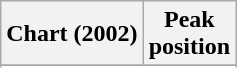<table class="wikitable sortable plainrowheaders" style="text-align:center">
<tr>
<th scope="col">Chart (2002)</th>
<th scope="col">Peak<br>position</th>
</tr>
<tr>
</tr>
<tr>
</tr>
<tr>
</tr>
</table>
